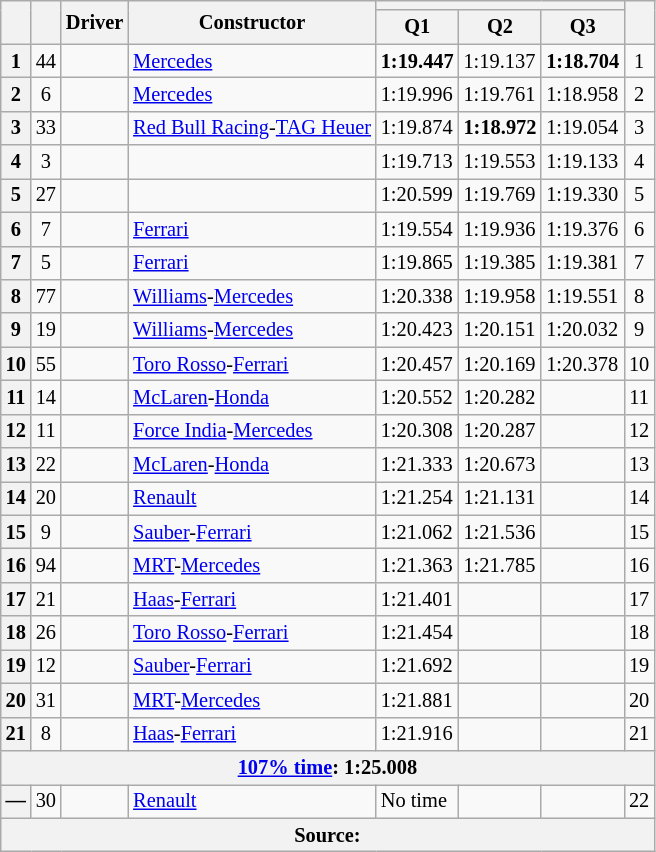<table class="wikitable sortable" style="font-size: 85%;">
<tr>
<th rowspan="2"></th>
<th rowspan="2"></th>
<th rowspan="2">Driver</th>
<th rowspan="2">Constructor</th>
<th colspan="3"></th>
<th rowspan="2"></th>
</tr>
<tr>
<th>Q1</th>
<th>Q2</th>
<th>Q3</th>
</tr>
<tr>
<th>1</th>
<td align="center">44</td>
<td></td>
<td><a href='#'>Mercedes</a></td>
<td><strong>1:19.447</strong></td>
<td>1:19.137</td>
<td><strong>1:18.704</strong></td>
<td align="center">1</td>
</tr>
<tr>
<th>2</th>
<td align="center">6</td>
<td></td>
<td><a href='#'>Mercedes</a></td>
<td>1:19.996</td>
<td>1:19.761</td>
<td>1:18.958</td>
<td align="center">2</td>
</tr>
<tr>
<th>3</th>
<td align="center">33</td>
<td></td>
<td><a href='#'>Red Bull Racing</a>-<a href='#'>TAG Heuer</a></td>
<td>1:19.874</td>
<td><strong>1:18.972</strong></td>
<td>1:19.054</td>
<td align="center">3</td>
</tr>
<tr>
<th>4</th>
<td align="center">3</td>
<td></td>
<td></td>
<td>1:19.713</td>
<td>1:19.553</td>
<td>1:19.133</td>
<td align="center">4</td>
</tr>
<tr>
<th>5</th>
<td align="center">27</td>
<td></td>
<td></td>
<td>1:20.599</td>
<td>1:19.769</td>
<td>1:19.330</td>
<td align="center">5</td>
</tr>
<tr>
<th>6</th>
<td align="center">7</td>
<td></td>
<td><a href='#'>Ferrari</a></td>
<td>1:19.554</td>
<td>1:19.936</td>
<td>1:19.376</td>
<td align="center">6</td>
</tr>
<tr>
<th>7</th>
<td align="center">5</td>
<td></td>
<td><a href='#'>Ferrari</a></td>
<td>1:19.865</td>
<td>1:19.385</td>
<td>1:19.381</td>
<td align="center">7</td>
</tr>
<tr>
<th>8</th>
<td align="center">77</td>
<td></td>
<td><a href='#'>Williams</a>-<a href='#'>Mercedes</a></td>
<td>1:20.338</td>
<td>1:19.958</td>
<td>1:19.551</td>
<td align="center">8</td>
</tr>
<tr>
<th>9</th>
<td align="center">19</td>
<td></td>
<td><a href='#'>Williams</a>-<a href='#'>Mercedes</a></td>
<td>1:20.423</td>
<td>1:20.151</td>
<td>1:20.032</td>
<td align="center">9</td>
</tr>
<tr>
<th>10</th>
<td align="center">55</td>
<td></td>
<td><a href='#'>Toro Rosso</a>-<a href='#'>Ferrari</a></td>
<td>1:20.457</td>
<td>1:20.169</td>
<td>1:20.378</td>
<td align="center">10</td>
</tr>
<tr>
<th>11</th>
<td align="center">14</td>
<td></td>
<td><a href='#'>McLaren</a>-<a href='#'>Honda</a></td>
<td>1:20.552</td>
<td>1:20.282</td>
<td></td>
<td align="center">11</td>
</tr>
<tr>
<th>12</th>
<td align="center">11</td>
<td></td>
<td><a href='#'>Force India</a>-<a href='#'>Mercedes</a></td>
<td>1:20.308</td>
<td>1:20.287</td>
<td></td>
<td align="center">12</td>
</tr>
<tr>
<th>13</th>
<td align="center">22</td>
<td></td>
<td><a href='#'>McLaren</a>-<a href='#'>Honda</a></td>
<td>1:21.333</td>
<td>1:20.673</td>
<td></td>
<td align="center">13</td>
</tr>
<tr>
<th>14</th>
<td align="center">20</td>
<td style="padding-right:24px"></td>
<td><a href='#'>Renault</a></td>
<td>1:21.254</td>
<td>1:21.131</td>
<td></td>
<td align="center">14</td>
</tr>
<tr>
<th>15</th>
<td align="center">9</td>
<td></td>
<td><a href='#'>Sauber</a>-<a href='#'>Ferrari</a></td>
<td>1:21.062</td>
<td>1:21.536</td>
<td></td>
<td align="center">15</td>
</tr>
<tr>
<th>16</th>
<td align="center">94</td>
<td></td>
<td><a href='#'>MRT</a>-<a href='#'>Mercedes</a></td>
<td>1:21.363</td>
<td>1:21.785</td>
<td></td>
<td align="center">16</td>
</tr>
<tr>
<th>17</th>
<td align="center">21</td>
<td></td>
<td><a href='#'>Haas</a>-<a href='#'>Ferrari</a></td>
<td>1:21.401</td>
<td></td>
<td></td>
<td align="center">17</td>
</tr>
<tr>
<th>18</th>
<td align="center">26</td>
<td></td>
<td><a href='#'>Toro Rosso</a>-<a href='#'>Ferrari</a></td>
<td>1:21.454</td>
<td></td>
<td></td>
<td align="center">18</td>
</tr>
<tr>
<th>19</th>
<td align="center">12</td>
<td></td>
<td><a href='#'>Sauber</a>-<a href='#'>Ferrari</a></td>
<td>1:21.692</td>
<td></td>
<td></td>
<td align="center">19</td>
</tr>
<tr>
<th>20</th>
<td align="center">31</td>
<td></td>
<td><a href='#'>MRT</a>-<a href='#'>Mercedes</a></td>
<td>1:21.881</td>
<td></td>
<td></td>
<td align="center">20</td>
</tr>
<tr>
<th>21</th>
<td align="center">8</td>
<td></td>
<td><a href='#'>Haas</a>-<a href='#'>Ferrari</a></td>
<td>1:21.916</td>
<td></td>
<td></td>
<td align="center">21</td>
</tr>
<tr>
<th colspan="8"><a href='#'>107% time</a>: 1:25.008</th>
</tr>
<tr>
<th>—</th>
<td align="center">30</td>
<td></td>
<td><a href='#'>Renault</a></td>
<td>No time</td>
<td></td>
<td></td>
<td align="center">22</td>
</tr>
<tr>
<th colspan=8>Source:</th>
</tr>
</table>
